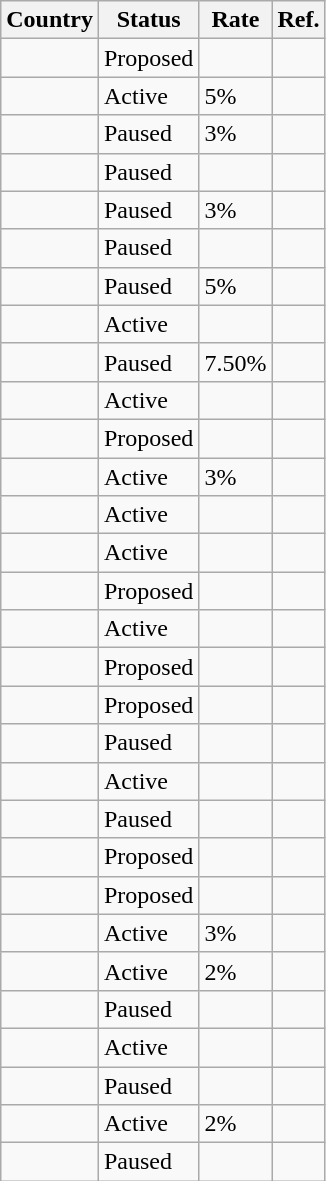<table class="wikitable sortable">
<tr>
<th>Country</th>
<th>Status</th>
<th>Rate</th>
<th>Ref.</th>
</tr>
<tr>
<td></td>
<td>Proposed</td>
<td></td>
<td></td>
</tr>
<tr>
<td></td>
<td>Active</td>
<td>5%</td>
<td></td>
</tr>
<tr>
<td></td>
<td>Paused</td>
<td>3%</td>
<td></td>
</tr>
<tr>
<td></td>
<td>Paused</td>
<td></td>
<td></td>
</tr>
<tr>
<td></td>
<td>Paused</td>
<td>3%</td>
<td></td>
</tr>
<tr>
<td></td>
<td>Paused</td>
<td></td>
<td></td>
</tr>
<tr>
<td></td>
<td>Paused</td>
<td>5%</td>
<td></td>
</tr>
<tr>
<td></td>
<td>Active</td>
<td></td>
<td></td>
</tr>
<tr>
<td></td>
<td>Paused</td>
<td>7.50%</td>
<td></td>
</tr>
<tr>
<td></td>
<td>Active</td>
<td></td>
<td></td>
</tr>
<tr>
<td></td>
<td>Proposed</td>
<td></td>
<td></td>
</tr>
<tr>
<td></td>
<td>Active</td>
<td>3%</td>
<td></td>
</tr>
<tr>
<td></td>
<td>Active</td>
<td></td>
<td></td>
</tr>
<tr>
<td></td>
<td>Active</td>
<td></td>
<td></td>
</tr>
<tr>
<td></td>
<td>Proposed</td>
<td></td>
<td></td>
</tr>
<tr>
<td></td>
<td>Active</td>
<td></td>
<td></td>
</tr>
<tr>
<td></td>
<td>Proposed</td>
<td></td>
<td></td>
</tr>
<tr>
<td></td>
<td>Proposed</td>
<td></td>
<td></td>
</tr>
<tr>
<td></td>
<td>Paused</td>
<td></td>
<td></td>
</tr>
<tr>
<td></td>
<td>Active</td>
<td></td>
<td></td>
</tr>
<tr>
<td></td>
<td>Paused</td>
<td></td>
<td></td>
</tr>
<tr>
<td></td>
<td>Proposed</td>
<td></td>
<td></td>
</tr>
<tr>
<td></td>
<td>Proposed</td>
<td></td>
<td></td>
</tr>
<tr>
<td></td>
<td>Active</td>
<td>3%</td>
<td></td>
</tr>
<tr>
<td></td>
<td>Active</td>
<td>2%</td>
<td></td>
</tr>
<tr>
<td></td>
<td>Paused</td>
<td></td>
<td></td>
</tr>
<tr>
<td></td>
<td>Active</td>
<td></td>
<td></td>
</tr>
<tr>
<td></td>
<td>Paused</td>
<td></td>
<td></td>
</tr>
<tr>
<td></td>
<td>Active</td>
<td>2%</td>
<td></td>
</tr>
<tr>
<td></td>
<td>Paused</td>
<td></td>
<td></td>
</tr>
</table>
